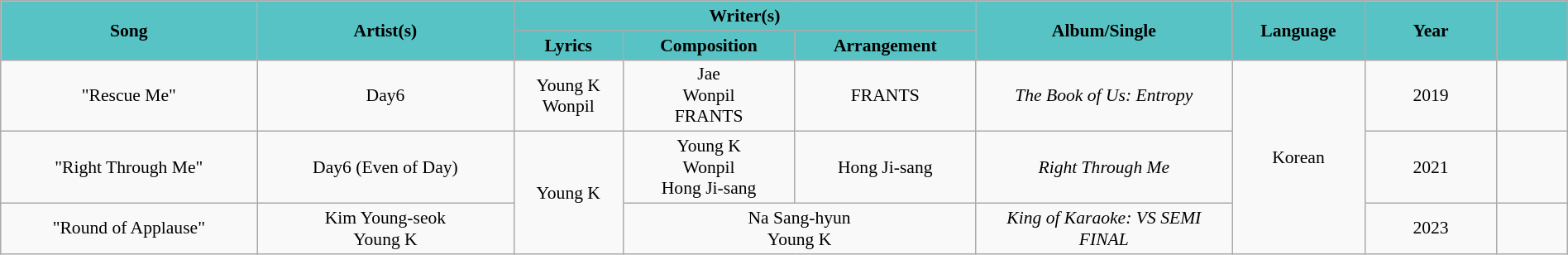<table class="wikitable" style="margin:0.5em auto; clear:both; font-size:.9em; text-align:center; width:100%">
<tr>
<th rowspan=2 style="width:200px; background:#57c3c5;">Song</th>
<th rowspan=2 style="width:200px; background:#57c3c5;">Artist(s)</th>
<th colspan=3 style="width:700px; background:#57c3c5;">Writer(s)</th>
<th rowspan=2 style="width:200px; background:#57c3c5;">Album/Single</th>
<th rowspan=2 style="width:100px; background:#57c3c5;">Language</th>
<th rowspan=2 style="width:100px; background:#57c3c5;">Year</th>
<th rowspan=2 style="width:50px;  background:#57c3c5;"></th>
</tr>
<tr>
<th style="background:#57c3c5">Lyrics</th>
<th style="background:#57c3c5">Composition</th>
<th style="background:#57c3c5">Arrangement</th>
</tr>
<tr>
<td>"Rescue Me"</td>
<td>Day6</td>
<td>Young K<br>Wonpil</td>
<td>Jae<br>Wonpil<br>FRANTS</td>
<td>FRANTS</td>
<td><em>The Book of Us: Entropy</em></td>
<td rowspan=3>Korean</td>
<td>2019</td>
<td></td>
</tr>
<tr>
<td>"Right Through Me"<br></td>
<td>Day6 (Even of Day)</td>
<td rowspan=2>Young K</td>
<td>Young K<br>Wonpil<br>Hong Ji-sang</td>
<td>Hong Ji-sang</td>
<td><em>Right Through Me</em></td>
<td>2021</td>
<td></td>
</tr>
<tr>
<td>"Round of Applause"<br></td>
<td>Kim Young-seok<br>Young K</td>
<td colspan=2>Na Sang-hyun<br>Young K</td>
<td><em>King of Karaoke: VS SEMI FINAL</em></td>
<td>2023</td>
<td></td>
</tr>
</table>
